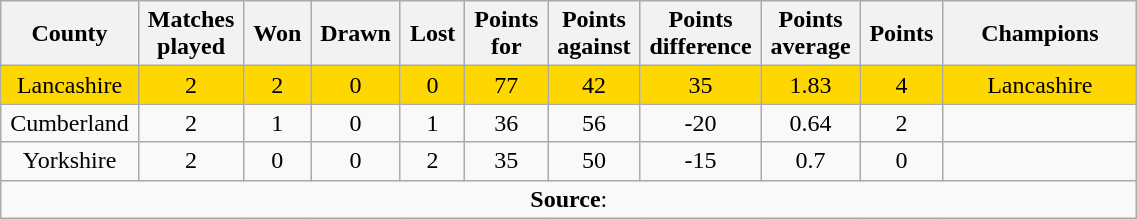<table class="wikitable plainrowheaders" style="text-align: center; width: 60%">
<tr>
<th scope="col" style="width: 5%;">County</th>
<th scope="col" style="width: 5%;">Matches played</th>
<th scope="col" style="width: 5%;">Won</th>
<th scope="col" style="width: 5%;">Drawn</th>
<th scope="col" style="width: 5%;">Lost</th>
<th scope="col" style="width: 5%;">Points for</th>
<th scope="col" style="width: 5%;">Points against</th>
<th scope="col" style="width: 5%;">Points difference</th>
<th scope="col" style="width: 5%;">Points average</th>
<th scope="col" style="width: 5%;">Points</th>
<th scope="col" style="width: 15%;">Champions</th>
</tr>
<tr style="background: gold;">
<td>Lancashire</td>
<td>2</td>
<td>2</td>
<td>0</td>
<td>0</td>
<td>77</td>
<td>42</td>
<td>35</td>
<td>1.83</td>
<td>4</td>
<td>Lancashire</td>
</tr>
<tr>
<td>Cumberland</td>
<td>2</td>
<td>1</td>
<td>0</td>
<td>1</td>
<td>36</td>
<td>56</td>
<td>-20</td>
<td>0.64</td>
<td>2</td>
<td></td>
</tr>
<tr>
<td>Yorkshire</td>
<td>2</td>
<td>0</td>
<td>0</td>
<td>2</td>
<td>35</td>
<td>50</td>
<td>-15</td>
<td>0.7</td>
<td>0</td>
<td></td>
</tr>
<tr>
<td colspan="11"><strong>Source</strong>:</td>
</tr>
</table>
